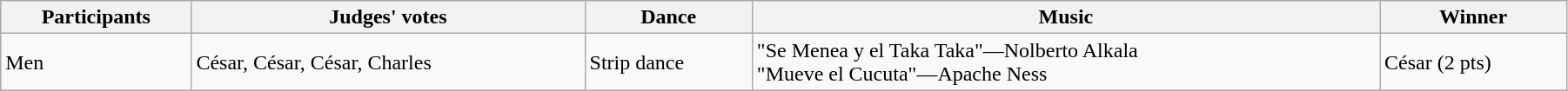<table class="wikitable" style="width:95%;">
<tr>
<th>Participants</th>
<th>Judges' votes</th>
<th>Dance</th>
<th>Music</th>
<th>Winner</th>
</tr>
<tr>
<td>Men</td>
<td>César, César, César, Charles</td>
<td>Strip dance</td>
<td>"Se Menea y el Taka Taka"—Nolberto Alkala<br>"Mueve el Cucuta"—Apache Ness</td>
<td>César  (2 pts)</td>
</tr>
</table>
